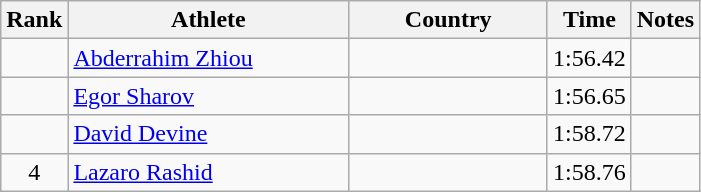<table class="wikitable sortable" style="text-align:center">
<tr>
<th>Rank</th>
<th style="width:180px">Athlete</th>
<th style="width:125px">Country</th>
<th>Time</th>
<th>Notes</th>
</tr>
<tr>
<td></td>
<td style="text-align:left;"><a href='#'>Abderrahim Zhiou</a></td>
<td style="text-align:left;"></td>
<td>1:56.42</td>
<td></td>
</tr>
<tr>
<td></td>
<td style="text-align:left;"><a href='#'>Egor Sharov</a></td>
<td style="text-align:left;"></td>
<td>1:56.65</td>
<td></td>
</tr>
<tr>
<td></td>
<td style="text-align:left;"><a href='#'>David Devine</a></td>
<td style="text-align:left;"></td>
<td>1:58.72</td>
<td></td>
</tr>
<tr>
<td>4</td>
<td style="text-align:left;"><a href='#'>Lazaro Rashid</a></td>
<td style="text-align:left;"></td>
<td>1:58.76</td>
<td></td>
</tr>
</table>
